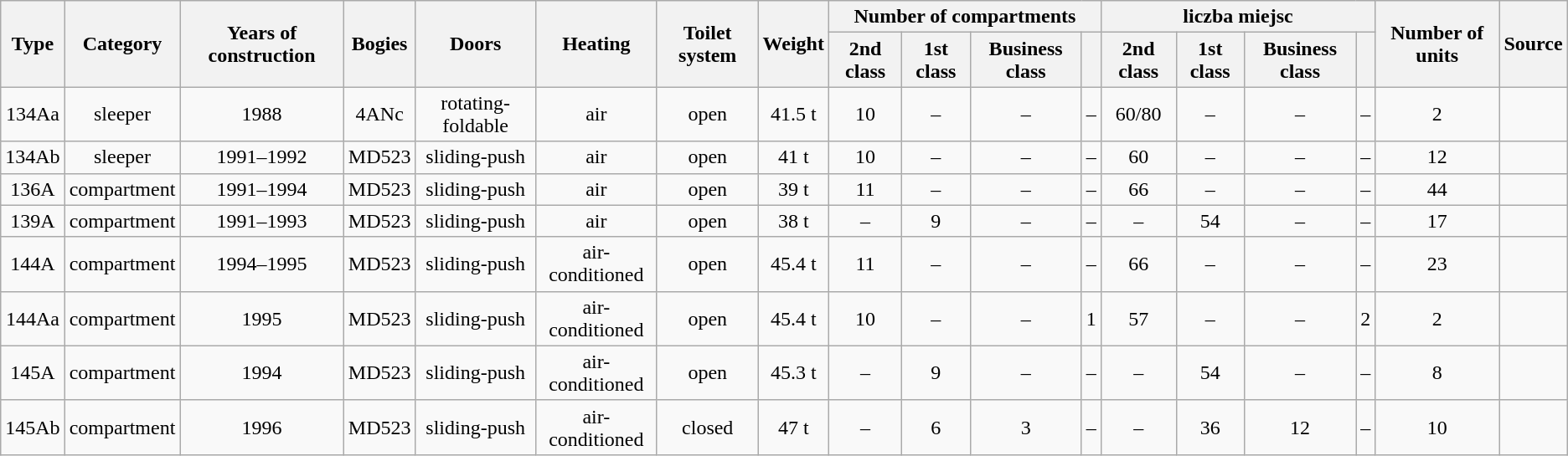<table class="wikitable sortable" style="text-align:center">
<tr>
<th rowspan="2">Type</th>
<th rowspan="2">Category</th>
<th rowspan="2">Years of construction</th>
<th rowspan="2">Bogies</th>
<th rowspan="2">Doors</th>
<th rowspan="2">Heating</th>
<th rowspan="2">Toilet system</th>
<th rowspan="2">Weight</th>
<th colspan="4">Number of compartments</th>
<th colspan="4">liczba miejsc</th>
<th rowspan="2">Number of units</th>
<th rowspan="2" class="unsortable">Source</th>
</tr>
<tr>
<th>2nd class</th>
<th>1st class</th>
<th>Business class</th>
<th></th>
<th>2nd class</th>
<th>1st class</th>
<th>Business class</th>
<th></th>
</tr>
<tr>
<td>134Aa</td>
<td>sleeper</td>
<td>1988</td>
<td>4ANc</td>
<td>rotating-foldable</td>
<td>air</td>
<td>open</td>
<td>41.5 t</td>
<td>10</td>
<td>–</td>
<td>–</td>
<td>–</td>
<td>60/80</td>
<td>–</td>
<td>–</td>
<td>–</td>
<td>2</td>
<td></td>
</tr>
<tr>
<td>134Ab</td>
<td>sleeper</td>
<td>1991–1992</td>
<td>MD523</td>
<td>sliding-push</td>
<td>air</td>
<td>open</td>
<td>41 t</td>
<td>10</td>
<td>–</td>
<td>–</td>
<td>–</td>
<td>60</td>
<td>–</td>
<td>–</td>
<td>–</td>
<td>12</td>
<td></td>
</tr>
<tr>
<td>136A</td>
<td>compartment</td>
<td>1991–1994</td>
<td>MD523</td>
<td>sliding-push</td>
<td>air</td>
<td>open</td>
<td>39 t</td>
<td>11</td>
<td>–</td>
<td>–</td>
<td>–</td>
<td>66</td>
<td>–</td>
<td>–</td>
<td>–</td>
<td>44</td>
<td></td>
</tr>
<tr>
<td>139A</td>
<td>compartment</td>
<td>1991–1993</td>
<td>MD523</td>
<td>sliding-push</td>
<td>air</td>
<td>open</td>
<td>38 t</td>
<td>–</td>
<td>9</td>
<td>–</td>
<td>–</td>
<td>–</td>
<td>54</td>
<td>–</td>
<td>–</td>
<td>17</td>
<td></td>
</tr>
<tr>
<td>144A</td>
<td>compartment</td>
<td>1994–1995</td>
<td>MD523</td>
<td>sliding-push</td>
<td>air-conditioned</td>
<td>open</td>
<td>45.4 t</td>
<td>11</td>
<td>–</td>
<td>–</td>
<td>–</td>
<td>66</td>
<td>–</td>
<td>–</td>
<td>–</td>
<td>23</td>
<td></td>
</tr>
<tr>
<td>144Aa</td>
<td>compartment</td>
<td>1995</td>
<td>MD523</td>
<td>sliding-push</td>
<td>air-conditioned</td>
<td>open</td>
<td>45.4 t</td>
<td>10</td>
<td>–</td>
<td>–</td>
<td>1</td>
<td>57</td>
<td>–</td>
<td>–</td>
<td>2</td>
<td>2</td>
<td></td>
</tr>
<tr>
<td>145A</td>
<td>compartment</td>
<td>1994</td>
<td>MD523</td>
<td>sliding-push</td>
<td>air-conditioned</td>
<td>open</td>
<td>45.3 t</td>
<td>–</td>
<td>9</td>
<td>–</td>
<td>–</td>
<td>–</td>
<td>54</td>
<td>–</td>
<td>–</td>
<td>8</td>
<td></td>
</tr>
<tr>
<td>145Ab</td>
<td>compartment</td>
<td>1996</td>
<td>MD523</td>
<td>sliding-push</td>
<td>air-conditioned</td>
<td>closed</td>
<td>47 t</td>
<td>–</td>
<td>6</td>
<td>3</td>
<td>–</td>
<td>–</td>
<td>36</td>
<td>12</td>
<td>–</td>
<td>10</td>
<td></td>
</tr>
</table>
